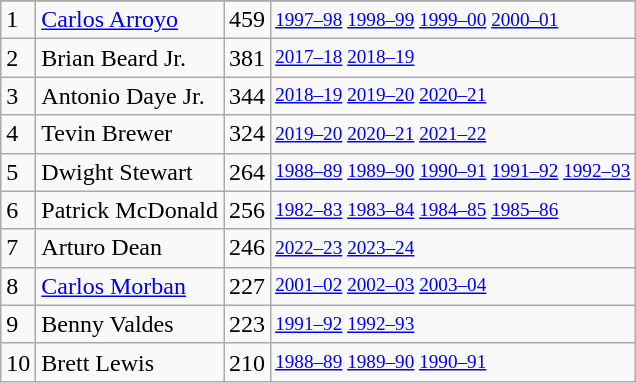<table class="wikitable">
<tr>
</tr>
<tr>
<td>1</td>
<td><a href='#'>Carlos Arroyo</a></td>
<td>459</td>
<td style="font-size:80%;"><a href='#'>1997–98</a> <a href='#'>1998–99</a> <a href='#'>1999–00</a> <a href='#'>2000–01</a></td>
</tr>
<tr>
<td>2</td>
<td>Brian Beard Jr.</td>
<td>381</td>
<td style="font-size:80%;"><a href='#'>2017–18</a> <a href='#'>2018–19</a></td>
</tr>
<tr>
<td>3</td>
<td>Antonio Daye Jr.</td>
<td>344</td>
<td style="font-size:80%;"><a href='#'>2018–19</a> <a href='#'>2019–20</a> <a href='#'>2020–21</a></td>
</tr>
<tr>
<td>4</td>
<td>Tevin Brewer</td>
<td>324</td>
<td style="font-size:80%;"><a href='#'>2019–20</a> <a href='#'>2020–21</a> <a href='#'>2021–22</a></td>
</tr>
<tr>
<td>5</td>
<td>Dwight Stewart</td>
<td>264</td>
<td style="font-size:80%;"><a href='#'>1988–89</a> <a href='#'>1989–90</a> <a href='#'>1990–91</a> <a href='#'>1991–92</a> <a href='#'>1992–93</a></td>
</tr>
<tr>
<td>6</td>
<td>Patrick McDonald</td>
<td>256</td>
<td style="font-size:80%;"><a href='#'>1982–83</a> <a href='#'>1983–84</a> <a href='#'>1984–85</a> <a href='#'>1985–86</a></td>
</tr>
<tr>
<td>7</td>
<td>Arturo Dean</td>
<td>246</td>
<td style="font-size:80%;"><a href='#'>2022–23</a> <a href='#'>2023–24</a></td>
</tr>
<tr>
<td>8</td>
<td><a href='#'>Carlos Morban</a></td>
<td>227</td>
<td style="font-size:80%;"><a href='#'>2001–02</a> <a href='#'>2002–03</a> <a href='#'>2003–04</a></td>
</tr>
<tr>
<td>9</td>
<td>Benny Valdes</td>
<td>223</td>
<td style="font-size:80%;"><a href='#'>1991–92</a> <a href='#'>1992–93</a></td>
</tr>
<tr>
<td>10</td>
<td>Brett Lewis</td>
<td>210</td>
<td style="font-size:80%;"><a href='#'>1988–89</a> <a href='#'>1989–90</a> <a href='#'>1990–91</a></td>
</tr>
</table>
